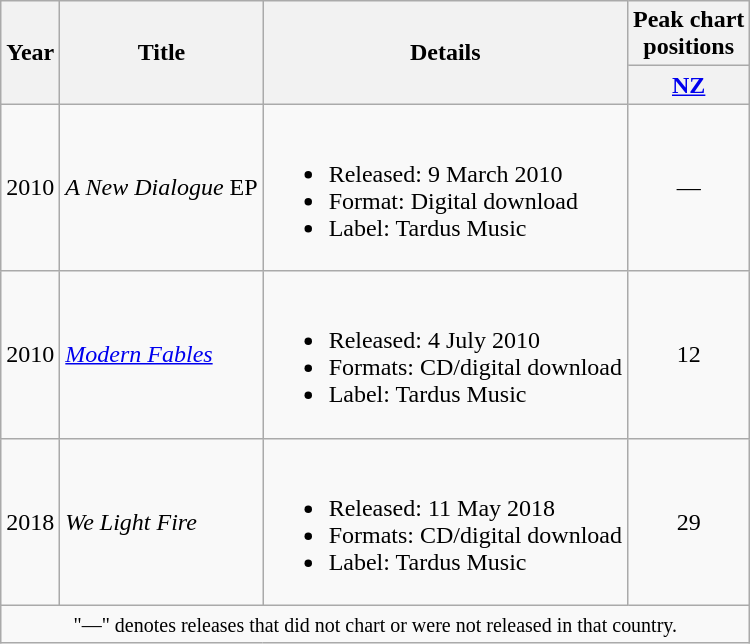<table class="wikitable plainrowheaders">
<tr>
<th rowspan="2">Year</th>
<th rowspan="2">Title</th>
<th rowspan="2">Details</th>
<th>Peak chart<br>positions</th>
</tr>
<tr>
<th><a href='#'>NZ</a><br></th>
</tr>
<tr>
<td>2010</td>
<td><em>A New Dialogue</em> EP</td>
<td><br><ul><li>Released: 9 March 2010</li><li>Format: Digital download</li><li>Label: Tardus Music</li></ul></td>
<td align=center>—</td>
</tr>
<tr>
<td>2010</td>
<td><em><a href='#'>Modern Fables</a></em></td>
<td><br><ul><li>Released: 4 July 2010</li><li>Formats: CD/digital download</li><li>Label: Tardus Music</li></ul></td>
<td align=center>12</td>
</tr>
<tr>
<td>2018</td>
<td><em>We Light Fire</em></td>
<td><br><ul><li>Released: 11 May 2018</li><li>Formats: CD/digital download</li><li>Label: Tardus Music</li></ul></td>
<td align=center>29</td>
</tr>
<tr>
<td align=center colspan=4><small>"—" denotes releases that did not chart or were not released in that country.</small></td>
</tr>
</table>
